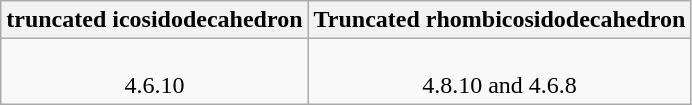<table class=wikitable>
<tr align=center>
<th>truncated icosidodecahedron</th>
<th>Truncated rhombicosidodecahedron</th>
</tr>
<tr align=center>
<td><br>4.6.10</td>
<td><br>4.8.10 and 4.6.8</td>
</tr>
</table>
